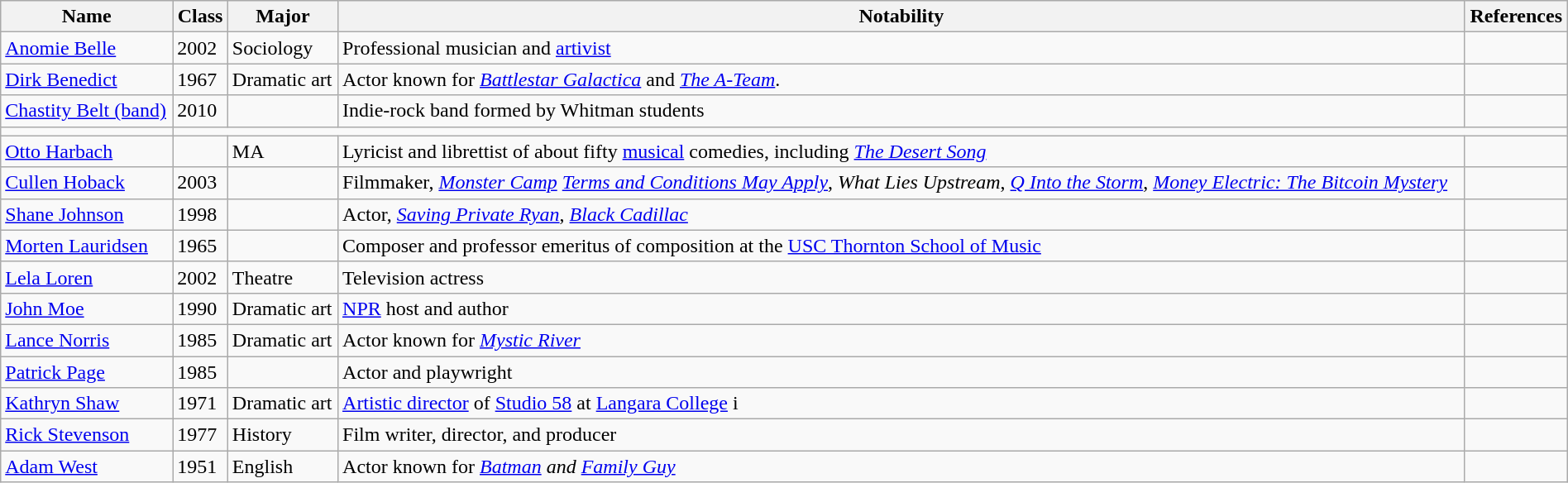<table class="wikitable sortable" style="width:100%;">
<tr>
<th>Name</th>
<th>Class</th>
<th>Major</th>
<th>Notability</th>
<th>References</th>
</tr>
<tr>
<td><a href='#'>Anomie Belle</a></td>
<td>2002</td>
<td>Sociology</td>
<td>Professional musician and <a href='#'>artivist</a></td>
<td></td>
</tr>
<tr>
<td><a href='#'>Dirk Benedict</a></td>
<td>1967</td>
<td>Dramatic art</td>
<td>Actor  known for <em><a href='#'>Battlestar Galactica</a></em> and <em><a href='#'>The A-Team</a></em>.</td>
<td></td>
</tr>
<tr>
<td><a href='#'>Chastity Belt (band)</a></td>
<td>2010</td>
<td></td>
<td>Indie-rock band formed by Whitman students</td>
<td></td>
</tr>
<tr>
<td></td>
</tr>
<tr>
<td><a href='#'>Otto Harbach</a></td>
<td></td>
<td>MA</td>
<td>Lyricist and librettist of about fifty <a href='#'>musical</a> comedies, including <em><a href='#'>The Desert Song</a></em></td>
<td></td>
</tr>
<tr>
<td><a href='#'>Cullen Hoback</a></td>
<td>2003</td>
<td></td>
<td>Filmmaker, <em><a href='#'>Monster Camp</a></em> <em><a href='#'>Terms and Conditions May Apply</a></em>, <em>What Lies Upstream</em>, <em><a href='#'>Q Into the Storm</a></em>, <em><a href='#'>Money Electric: The Bitcoin Mystery</a></em></td>
<td></td>
</tr>
<tr>
<td><a href='#'>Shane Johnson</a></td>
<td>1998</td>
<td></td>
<td>Actor, <em><a href='#'>Saving Private Ryan</a></em>, <em><a href='#'>Black Cadillac</a></em></td>
<td></td>
</tr>
<tr>
<td><a href='#'>Morten Lauridsen</a></td>
<td>1965</td>
<td></td>
<td>Composer and professor emeritus of composition at the <a href='#'>USC Thornton School of Music</a></td>
<td></td>
</tr>
<tr>
<td><a href='#'>Lela Loren</a></td>
<td>2002</td>
<td>Theatre</td>
<td>Television actress</td>
<td></td>
</tr>
<tr>
<td><a href='#'>John Moe</a></td>
<td>1990</td>
<td>Dramatic art</td>
<td><a href='#'>NPR</a> host and author</td>
<td></td>
</tr>
<tr>
<td><a href='#'>Lance Norris</a></td>
<td>1985</td>
<td>Dramatic art</td>
<td>Actor known for <em><a href='#'>Mystic River</a></em></td>
<td></td>
</tr>
<tr>
<td><a href='#'>Patrick Page</a></td>
<td>1985</td>
<td></td>
<td>Actor and playwright</td>
<td></td>
</tr>
<tr>
<td><a href='#'>Kathryn Shaw</a></td>
<td>1971</td>
<td>Dramatic art</td>
<td><a href='#'>Artistic director</a> of <a href='#'>Studio 58</a> at <a href='#'>Langara College</a> i</td>
<td></td>
</tr>
<tr>
<td><a href='#'>Rick Stevenson</a></td>
<td>1977</td>
<td>History</td>
<td>Film writer, director, and producer</td>
<td></td>
</tr>
<tr>
<td><a href='#'>Adam West</a></td>
<td>1951</td>
<td>English</td>
<td>Actor known for <em><a href='#'>Batman</a> and</em> <em><a href='#'>Family Guy</a></em></td>
<td></td>
</tr>
</table>
